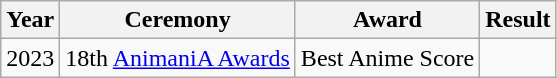<table class="wikitable plainrowheaders" style="text-align:center;">
<tr>
<th scope="col">Year</th>
<th scope="col">Ceremony</th>
<th scope="col">Award</th>
<th scope="col">Result</th>
</tr>
<tr>
<td>2023</td>
<td>18th <a href='#'>AnimaniA Awards</a></td>
<td>Best Anime Score</td>
<td></td>
</tr>
</table>
